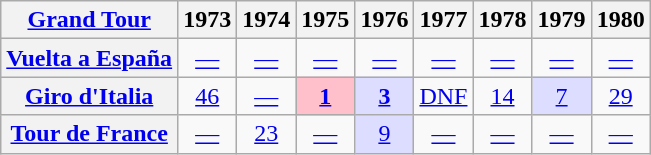<table class="wikitable plainrowheaders">
<tr>
<th scope="col"><a href='#'>Grand Tour</a></th>
<th scope="col">1973</th>
<th scope="col">1974</th>
<th scope="col">1975</th>
<th scope="col">1976</th>
<th scope="col">1977</th>
<th scope="col">1978</th>
<th scope="col">1979</th>
<th scope="col">1980</th>
</tr>
<tr style="text-align:center;">
<th scope="row"> <a href='#'>Vuelta a España</a></th>
<td><a href='#'>—</a></td>
<td><a href='#'>—</a></td>
<td><a href='#'>—</a></td>
<td><a href='#'>—</a></td>
<td><a href='#'>—</a></td>
<td><a href='#'>—</a></td>
<td><a href='#'>—</a></td>
<td><a href='#'>—</a></td>
</tr>
<tr style="text-align:center;">
<th scope="row"> <a href='#'>Giro d'Italia</a></th>
<td><a href='#'>46</a></td>
<td><a href='#'>—</a></td>
<td style="background:pink;"><a href='#'><strong>1</strong></a></td>
<td style="background:#ddddff;"><a href='#'><strong>3</strong></a></td>
<td><a href='#'>DNF</a></td>
<td><a href='#'>14</a></td>
<td style="background:#ddddff;"><a href='#'>7</a></td>
<td><a href='#'>29</a></td>
</tr>
<tr style="text-align:center;">
<th scope="row"> <a href='#'>Tour de France</a></th>
<td><a href='#'>—</a></td>
<td><a href='#'>23</a></td>
<td><a href='#'>—</a></td>
<td style="background:#ddddff;"><a href='#'>9</a></td>
<td><a href='#'>—</a></td>
<td><a href='#'>—</a></td>
<td><a href='#'>—</a></td>
<td><a href='#'>—</a></td>
</tr>
</table>
